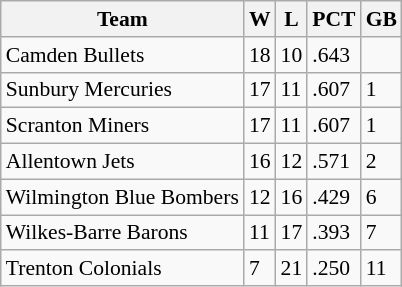<table class="wikitable" style="font-size:90%">
<tr>
<th>Team</th>
<th>W</th>
<th>L</th>
<th>PCT</th>
<th>GB</th>
</tr>
<tr>
<td>Camden Bullets</td>
<td>18</td>
<td>10</td>
<td>.643</td>
<td></td>
</tr>
<tr>
<td>Sunbury Mercuries</td>
<td>17</td>
<td>11</td>
<td>.607</td>
<td>1</td>
</tr>
<tr>
<td>Scranton Miners</td>
<td>17</td>
<td>11</td>
<td>.607</td>
<td>1</td>
</tr>
<tr>
<td>Allentown Jets</td>
<td>16</td>
<td>12</td>
<td>.571</td>
<td>2</td>
</tr>
<tr>
<td>Wilmington Blue Bombers</td>
<td>12</td>
<td>16</td>
<td>.429</td>
<td>6</td>
</tr>
<tr>
<td>Wilkes-Barre Barons</td>
<td>11</td>
<td>17</td>
<td>.393</td>
<td>7</td>
</tr>
<tr>
<td>Trenton Colonials</td>
<td>7</td>
<td>21</td>
<td>.250</td>
<td>11</td>
</tr>
</table>
